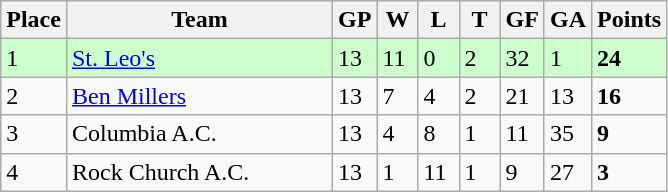<table class="wikitable">
<tr>
<th>Place</th>
<th width="170">Team</th>
<th width="20">GP</th>
<th width="20">W</th>
<th width="20">L</th>
<th width="20">T</th>
<th width="20">GF</th>
<th width="20">GA</th>
<th>Points</th>
</tr>
<tr bgcolor=#ccffcc>
<td>1</td>
<td><a href='#'>St. Leo's</a></td>
<td>13</td>
<td>11</td>
<td>0</td>
<td>2</td>
<td>32</td>
<td>1</td>
<td><strong>24</strong></td>
</tr>
<tr>
<td>2</td>
<td><a href='#'>Ben Millers</a></td>
<td>13</td>
<td>7</td>
<td>4</td>
<td>2</td>
<td>21</td>
<td>13</td>
<td><strong>16</strong></td>
</tr>
<tr>
<td>3</td>
<td>Columbia A.C.</td>
<td>13</td>
<td>4</td>
<td>8</td>
<td>1</td>
<td>11</td>
<td>35</td>
<td><strong>9</strong></td>
</tr>
<tr>
<td>4</td>
<td>Rock Church A.C.</td>
<td>13</td>
<td>1</td>
<td>11</td>
<td>1</td>
<td>9</td>
<td>27</td>
<td><strong>3</strong></td>
</tr>
</table>
